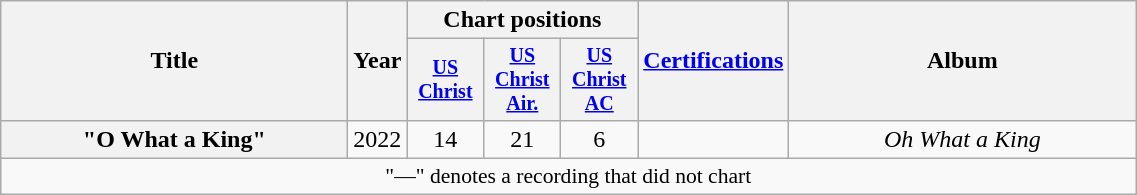<table class="wikitable plainrowheaders" style="text-align:center;">
<tr>
<th scope="col" rowspan="2" style="width:14em;">Title</th>
<th scope="col" rowspan="2">Year</th>
<th colspan="3">Chart positions</th>
<th scope="col" rowspan="2"><a href='#'>Certifications</a></th>
<th scope="col" rowspan="2" style="width:14em;">Album</th>
</tr>
<tr style="font-size:smaller;">
<th scope="col" width="45"><a href='#'>US<br>Christ</a><br></th>
<th scope="col" width="45"><a href='#'>US<br>Christ Air.</a><br></th>
<th scope="col" width="45"><a href='#'>US<br>Christ AC</a><br></th>
</tr>
<tr>
<th scope="row">"O What a King"</th>
<td>2022</td>
<td>14</td>
<td>21</td>
<td>6</td>
<td></td>
<td><em>Oh What a King</em></td>
</tr>
<tr>
<td colspan="7" style="font-size:90%">"—" denotes a recording that did not chart</td>
</tr>
</table>
